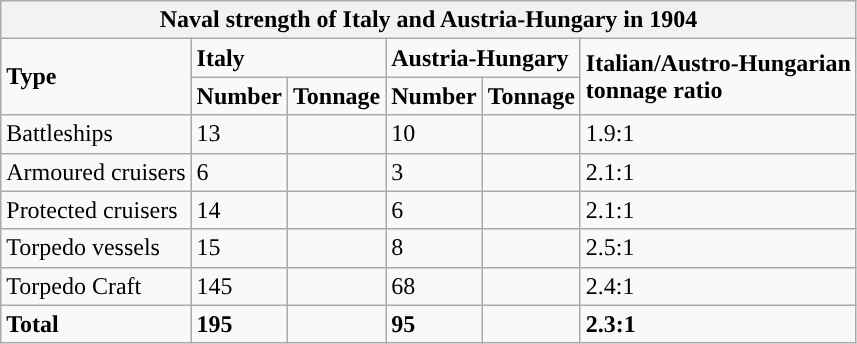<table class="wikitable">
<tr>
<th colspan="6">Naval strength of Italy and Austria-Hungary in 1904</th>
</tr>
<tr>
<td rowspan="2"><strong>Type</strong></td>
<td colspan="2"><strong>Italy</strong></td>
<td colspan="2"><strong>Austria-Hungary</strong></td>
<td rowspan="2"><strong>Italian/Austro-Hungarian</strong><br><strong>tonnage ratio</strong></td>
</tr>
<tr>
<td><strong>Number</strong></td>
<td><strong>Tonnage</strong></td>
<td><strong>Number</strong></td>
<td><strong>Tonnage</strong></td>
</tr>
<tr>
<td>Battleships</td>
<td>13</td>
<td></td>
<td>10</td>
<td></td>
<td>1.9:1</td>
</tr>
<tr>
<td>Armoured cruisers</td>
<td>6</td>
<td></td>
<td>3</td>
<td></td>
<td>2.1:1</td>
</tr>
<tr>
<td>Protected cruisers</td>
<td>14</td>
<td></td>
<td>6</td>
<td></td>
<td>2.1:1</td>
</tr>
<tr>
<td>Torpedo vessels</td>
<td>15</td>
<td></td>
<td>8</td>
<td></td>
<td>2.5:1</td>
</tr>
<tr>
<td>Torpedo Craft</td>
<td>145</td>
<td></td>
<td>68</td>
<td></td>
<td>2.4:1</td>
</tr>
<tr>
<td><strong>Total</strong></td>
<td><strong>195</strong></td>
<td><strong></strong></td>
<td><strong>95</strong></td>
<td><strong></strong></td>
<td><strong>2.3:1</strong></td>
</tr>
</table>
